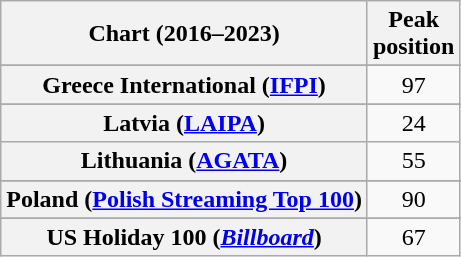<table class="wikitable sortable plainrowheaders" style="text-align:center">
<tr>
<th scope="col">Chart (2016–2023)</th>
<th scope="col">Peak<br>position</th>
</tr>
<tr>
</tr>
<tr>
</tr>
<tr>
</tr>
<tr>
</tr>
<tr>
<th scope="row">Greece International (<a href='#'>IFPI</a>)</th>
<td>97</td>
</tr>
<tr>
</tr>
<tr>
</tr>
<tr>
<th scope="row">Latvia (<a href='#'>LAIPA</a>)</th>
<td>24</td>
</tr>
<tr>
<th scope="row">Lithuania (<a href='#'>AGATA</a>)</th>
<td>55</td>
</tr>
<tr>
</tr>
<tr>
<th scope="row">Poland (<a href='#'>Polish Streaming Top 100</a>)</th>
<td>90</td>
</tr>
<tr>
</tr>
<tr>
</tr>
<tr>
</tr>
<tr>
</tr>
<tr>
</tr>
<tr>
</tr>
<tr>
<th scope="row">US Holiday 100 (<em><a href='#'>Billboard</a></em>)</th>
<td>67</td>
</tr>
</table>
